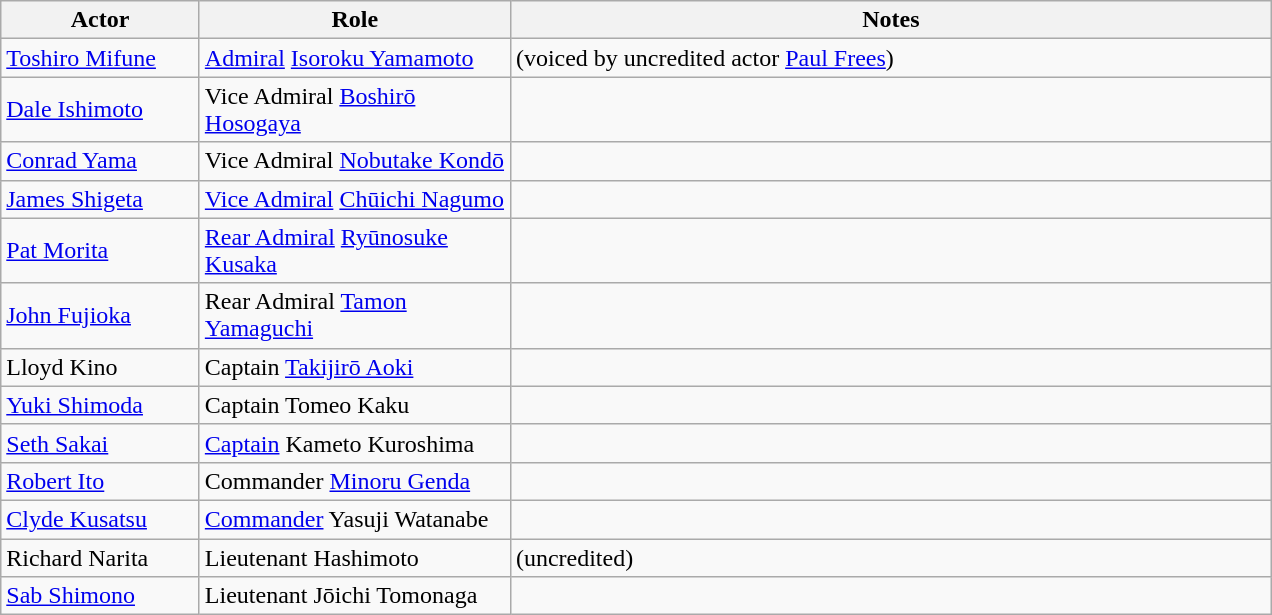<table class="wikitable">
<tr ">
<th style="width:125px;">Actor</th>
<th style="width:200px;">Role</th>
<th style="width:500px;">Notes</th>
</tr>
<tr>
<td><a href='#'>Toshiro Mifune</a></td>
<td><a href='#'>Admiral</a> <a href='#'>Isoroku Yamamoto</a></td>
<td>(voiced by uncredited actor <a href='#'>Paul Frees</a>)</td>
</tr>
<tr>
<td><a href='#'>Dale Ishimoto</a></td>
<td>Vice Admiral <a href='#'>Boshirō Hosogaya</a></td>
<td></td>
</tr>
<tr>
<td><a href='#'>Conrad Yama</a></td>
<td>Vice Admiral <a href='#'>Nobutake Kondō</a></td>
<td></td>
</tr>
<tr>
<td><a href='#'>James Shigeta</a></td>
<td><a href='#'>Vice Admiral</a> <a href='#'>Chūichi Nagumo</a></td>
<td></td>
</tr>
<tr>
<td><a href='#'>Pat Morita</a></td>
<td><a href='#'>Rear Admiral</a> <a href='#'>Ryūnosuke Kusaka</a></td>
<td></td>
</tr>
<tr>
<td><a href='#'>John Fujioka</a></td>
<td>Rear Admiral <a href='#'>Tamon Yamaguchi</a></td>
<td></td>
</tr>
<tr>
<td>Lloyd Kino</td>
<td>Captain <a href='#'>Takijirō Aoki</a></td>
<td></td>
</tr>
<tr>
<td><a href='#'>Yuki Shimoda</a></td>
<td>Captain Tomeo Kaku</td>
<td></td>
</tr>
<tr>
<td><a href='#'>Seth Sakai</a></td>
<td><a href='#'>Captain</a> Kameto Kuroshima</td>
<td></td>
</tr>
<tr>
<td><a href='#'>Robert Ito</a></td>
<td>Commander <a href='#'>Minoru Genda</a></td>
<td></td>
</tr>
<tr>
<td><a href='#'>Clyde Kusatsu</a></td>
<td><a href='#'>Commander</a> Yasuji Watanabe</td>
<td></td>
</tr>
<tr>
<td>Richard Narita</td>
<td>Lieutenant Hashimoto</td>
<td>(uncredited) </td>
</tr>
<tr>
<td><a href='#'>Sab Shimono</a></td>
<td>Lieutenant Jōichi Tomonaga</td>
<td></td>
</tr>
</table>
